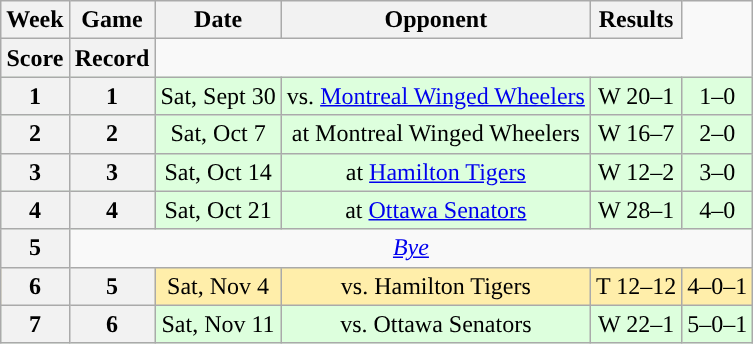<table class="wikitable" style="text-align:center">
<tr>
<th>Week</th>
<th>Game</th>
<th>Date</th>
<th>Opponent</th>
<th>Results</th>
</tr>
<tr>
<th>Score</th>
<th>Record</th>
</tr>
<tr style="background:#ddffdd">
<th>1</th>
<th>1</th>
<td>Sat, Sept 30</td>
<td>vs. <a href='#'>Montreal Winged Wheelers</a></td>
<td>W 20–1</td>
<td>1–0</td>
</tr>
<tr style="background:#ddffdd">
<th>2</th>
<th>2</th>
<td>Sat, Oct 7</td>
<td>at Montreal Winged Wheelers</td>
<td>W 16–7</td>
<td>2–0</td>
</tr>
<tr style="background:#ddffdd">
<th>3</th>
<th>3</th>
<td>Sat, Oct 14</td>
<td>at <a href='#'>Hamilton Tigers</a></td>
<td>W 12–2</td>
<td>3–0</td>
</tr>
<tr style="background:#ddffdd">
<th>4</th>
<th>4</th>
<td>Sat, Oct 21</td>
<td>at <a href='#'>Ottawa Senators</a></td>
<td>W 28–1</td>
<td>4–0</td>
</tr>
<tr>
<th>5</th>
<td colspan="7"><em><a href='#'>Bye</a></em></td>
</tr>
<tr style="background:#ffeeaa">
<th>6</th>
<th>5</th>
<td>Sat, Nov 4</td>
<td>vs. Hamilton Tigers</td>
<td>T 12–12</td>
<td>4–0–1</td>
</tr>
<tr style="background:#ddffdd">
<th>7</th>
<th>6</th>
<td>Sat, Nov 11</td>
<td>vs. Ottawa Senators</td>
<td>W 22–1</td>
<td>5–0–1</td>
</tr>
</table>
